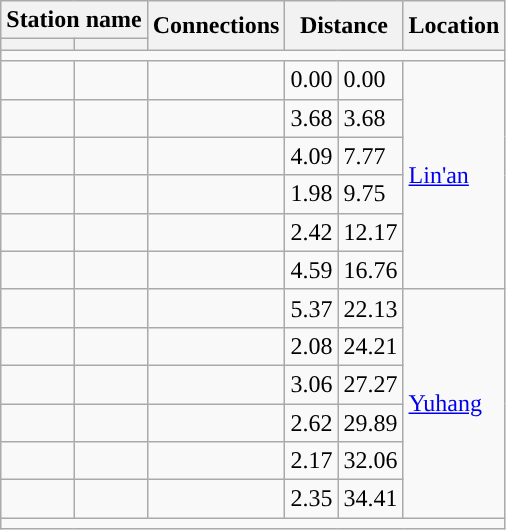<table class="wikitable">
<tr>
<th colspan="2">Station name</th>
<th rowspan="2">Connections</th>
<th colspan="2" rowspan="2">Distance<br></th>
<th rowspan="2">Location</th>
</tr>
<tr>
<th></th>
<th></th>
</tr>
<tr style="background:#">
<td colspan = "7"></td>
</tr>
<tr>
<td></td>
<td></td>
<td></td>
<td>0.00</td>
<td>0.00</td>
<td rowspan="6"><a href='#'>Lin'an</a></td>
</tr>
<tr>
<td></td>
<td></td>
<td></td>
<td>3.68</td>
<td>3.68</td>
</tr>
<tr>
<td></td>
<td></td>
<td></td>
<td>4.09</td>
<td>7.77</td>
</tr>
<tr>
<td></td>
<td></td>
<td></td>
<td>1.98</td>
<td>9.75</td>
</tr>
<tr>
<td></td>
<td></td>
<td></td>
<td>2.42</td>
<td>12.17</td>
</tr>
<tr>
<td></td>
<td></td>
<td></td>
<td>4.59</td>
<td>16.76</td>
</tr>
<tr>
<td></td>
<td></td>
<td></td>
<td>5.37</td>
<td>22.13</td>
<td rowspan="6"><a href='#'>Yuhang</a></td>
</tr>
<tr>
<td></td>
<td></td>
<td></td>
<td>2.08</td>
<td>24.21</td>
</tr>
<tr>
<td></td>
<td></td>
<td></td>
<td>3.06</td>
<td>27.27</td>
</tr>
<tr>
<td></td>
<td></td>
<td></td>
<td>2.62</td>
<td>29.89</td>
</tr>
<tr>
<td></td>
<td></td>
<td></td>
<td>2.17</td>
<td>32.06</td>
</tr>
<tr>
<td></td>
<td></td>
<td> </td>
<td>2.35</td>
<td>34.41</td>
</tr>
<tr style="background:#">
<td colspan = "7"></td>
</tr>
</table>
